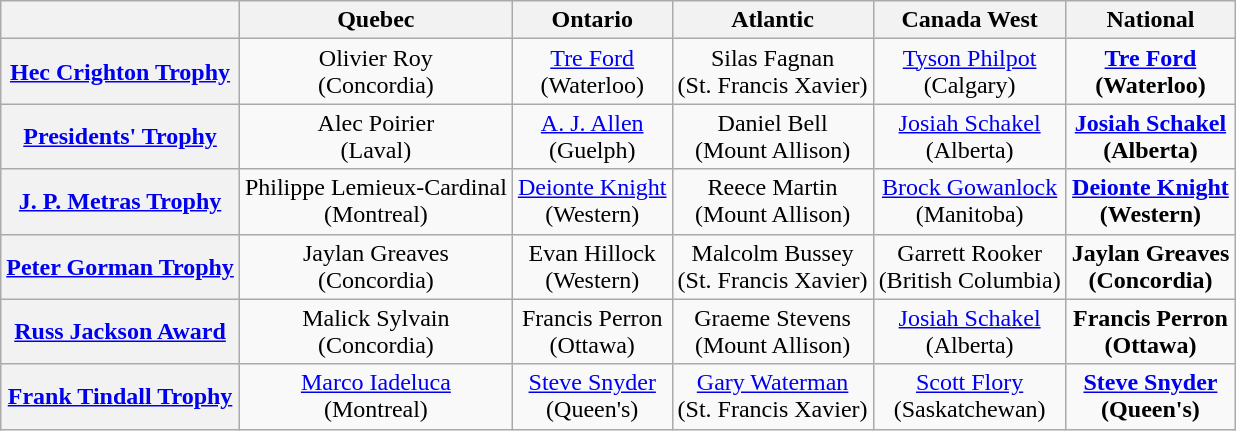<table class="wikitable">
<tr>
<th></th>
<th>Quebec</th>
<th>Ontario</th>
<th>Atlantic</th>
<th>Canada West</th>
<th>National</th>
</tr>
<tr>
<th><a href='#'>Hec Crighton Trophy</a></th>
<td align="center">Olivier Roy<br>(Concordia)</td>
<td align="center"><a href='#'>Tre Ford</a><br>(Waterloo)</td>
<td align="center">Silas Fagnan<br>(St. Francis Xavier)</td>
<td align="center"><a href='#'>Tyson Philpot</a><br>(Calgary)</td>
<td align="center"><strong><a href='#'>Tre Ford</a><br>(Waterloo)</strong></td>
</tr>
<tr>
<th><a href='#'>Presidents' Trophy</a></th>
<td align="center">Alec Poirier<br>(Laval)</td>
<td align="center"><a href='#'>A. J. Allen</a><br>(Guelph)</td>
<td align="center">Daniel Bell<br>(Mount Allison)</td>
<td align="center"><a href='#'>Josiah Schakel</a><br>(Alberta)</td>
<td align="center"><strong><a href='#'>Josiah Schakel</a><br>(Alberta)</strong></td>
</tr>
<tr>
<th><a href='#'>J. P. Metras Trophy</a></th>
<td align="center">Philippe Lemieux-Cardinal<br>(Montreal)</td>
<td align="center"><a href='#'>Deionte Knight</a><br>(Western)</td>
<td align="center">Reece Martin<br>(Mount Allison)</td>
<td align="center"><a href='#'>Brock Gowanlock</a><br>(Manitoba)</td>
<td align="center"><strong><a href='#'>Deionte Knight</a><br>(Western)</strong></td>
</tr>
<tr>
<th><a href='#'>Peter Gorman Trophy</a></th>
<td align="center">Jaylan Greaves<br>(Concordia)</td>
<td align="center">Evan Hillock<br>(Western)</td>
<td align="center">Malcolm Bussey<br>(St. Francis Xavier)</td>
<td align="center">Garrett Rooker<br>(British Columbia)</td>
<td align="center"><strong>Jaylan Greaves<br>(Concordia)</strong></td>
</tr>
<tr>
<th><a href='#'>Russ Jackson Award</a></th>
<td align="center">Malick Sylvain<br>(Concordia)</td>
<td align="center">Francis Perron<br>(Ottawa)</td>
<td align="center">Graeme Stevens<br>(Mount Allison)</td>
<td align="center"><a href='#'>Josiah Schakel</a><br>(Alberta)</td>
<td align="center"><strong>Francis Perron<br>(Ottawa)</strong></td>
</tr>
<tr>
<th><a href='#'>Frank Tindall Trophy</a></th>
<td align="center"><a href='#'>Marco Iadeluca</a><br>(Montreal)</td>
<td align="center"><a href='#'>Steve Snyder</a><br>(Queen's)</td>
<td align="center"><a href='#'>Gary Waterman</a><br>(St. Francis Xavier)</td>
<td align="center"><a href='#'>Scott Flory</a><br>(Saskatchewan)</td>
<td align="center"><strong><a href='#'>Steve Snyder</a><br>(Queen's)</strong></td>
</tr>
</table>
